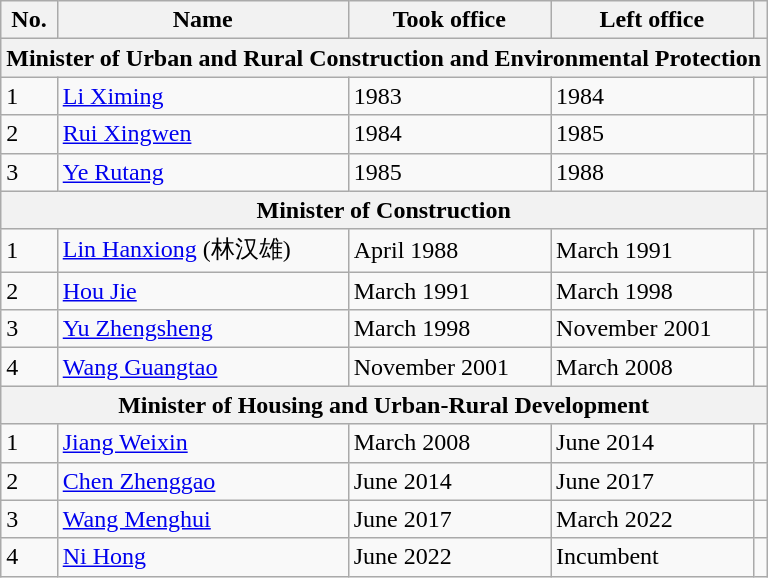<table class="wikitable">
<tr>
<th>No.</th>
<th>Name</th>
<th>Took office</th>
<th>Left office</th>
<th></th>
</tr>
<tr>
<th colspan="5">Minister of Urban and Rural Construction and Environmental Protection</th>
</tr>
<tr>
<td>1</td>
<td><a href='#'>Li Ximing</a></td>
<td>1983</td>
<td>1984</td>
<td></td>
</tr>
<tr>
<td>2</td>
<td><a href='#'>Rui Xingwen</a></td>
<td>1984</td>
<td>1985</td>
<td></td>
</tr>
<tr>
<td>3</td>
<td><a href='#'>Ye Rutang</a></td>
<td>1985</td>
<td>1988</td>
<td></td>
</tr>
<tr>
<th colspan="5">Minister of Construction</th>
</tr>
<tr>
<td>1</td>
<td><a href='#'>Lin Hanxiong</a> (林汉雄)</td>
<td>April 1988</td>
<td>March 1991</td>
<td></td>
</tr>
<tr>
<td>2</td>
<td><a href='#'>Hou Jie</a></td>
<td>March 1991</td>
<td>March 1998</td>
<td></td>
</tr>
<tr>
<td>3</td>
<td><a href='#'>Yu Zhengsheng</a></td>
<td>March 1998</td>
<td>November 2001</td>
<td></td>
</tr>
<tr>
<td>4</td>
<td><a href='#'>Wang Guangtao</a></td>
<td>November 2001</td>
<td>March 2008</td>
<td></td>
</tr>
<tr>
<th colspan="5">Minister of Housing and Urban-Rural Development</th>
</tr>
<tr>
<td>1</td>
<td><a href='#'>Jiang Weixin</a></td>
<td>March 2008</td>
<td>June 2014</td>
<td></td>
</tr>
<tr>
<td>2</td>
<td><a href='#'>Chen Zhenggao</a></td>
<td>June 2014</td>
<td>June 2017</td>
<td></td>
</tr>
<tr>
<td>3</td>
<td><a href='#'>Wang Menghui</a></td>
<td>June 2017</td>
<td>March 2022</td>
<td></td>
</tr>
<tr>
<td>4</td>
<td><a href='#'>Ni Hong</a></td>
<td>June 2022</td>
<td>Incumbent</td>
<td></td>
</tr>
</table>
